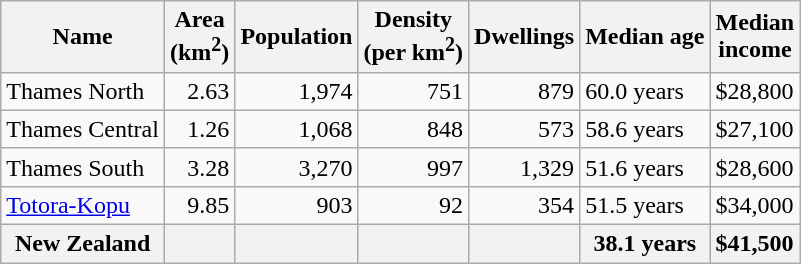<table class="wikitable">
<tr>
<th>Name</th>
<th>Area<br>(km<sup>2</sup>)</th>
<th>Population</th>
<th>Density<br>(per km<sup>2</sup>)</th>
<th>Dwellings</th>
<th>Median age</th>
<th>Median<br>income</th>
</tr>
<tr>
<td>Thames North</td>
<td style="text-align:right;">2.63</td>
<td style="text-align:right;">1,974</td>
<td style="text-align:right;">751</td>
<td style="text-align:right;">879</td>
<td>60.0 years</td>
<td>$28,800</td>
</tr>
<tr>
<td>Thames Central</td>
<td style="text-align:right;">1.26</td>
<td style="text-align:right;">1,068</td>
<td style="text-align:right;">848</td>
<td style="text-align:right;">573</td>
<td>58.6 years</td>
<td>$27,100</td>
</tr>
<tr>
<td>Thames South</td>
<td style="text-align:right;">3.28</td>
<td style="text-align:right;">3,270</td>
<td style="text-align:right;">997</td>
<td style="text-align:right;">1,329</td>
<td>51.6 years</td>
<td>$28,600</td>
</tr>
<tr>
<td><a href='#'>Totora-Kopu</a></td>
<td style="text-align:right;">9.85</td>
<td style="text-align:right;">903</td>
<td style="text-align:right;">92</td>
<td style="text-align:right;">354</td>
<td>51.5 years</td>
<td>$34,000</td>
</tr>
<tr>
<th>New Zealand</th>
<th></th>
<th></th>
<th></th>
<th></th>
<th>38.1 years</th>
<th style="text-align:left;">$41,500</th>
</tr>
</table>
